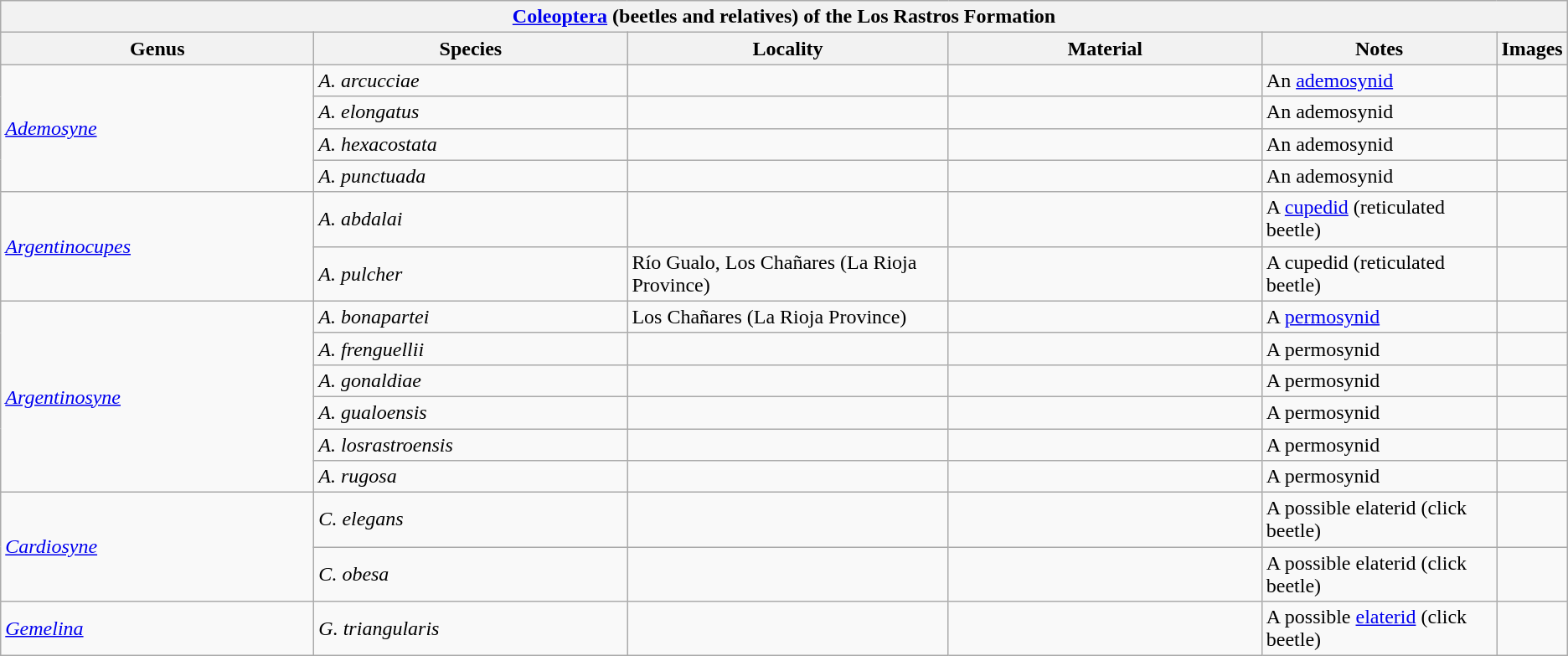<table class="wikitable" align="center">
<tr>
<th colspan="6" align="center"><a href='#'>Coleoptera</a> (beetles and relatives) of the Los Rastros Formation</th>
</tr>
<tr>
<th width="20%">Genus</th>
<th width="20%">Species</th>
<th>Locality</th>
<th width="20%">Material</th>
<th width="15%">Notes</th>
<th>Images</th>
</tr>
<tr>
<td rowspan="4"><em><a href='#'>Ademosyne</a></em></td>
<td><em>A. arcucciae</em></td>
<td></td>
<td></td>
<td>An <a href='#'>ademosynid</a></td>
<td></td>
</tr>
<tr>
<td><em>A. elongatus</em></td>
<td></td>
<td></td>
<td>An ademosynid</td>
<td></td>
</tr>
<tr>
<td><em>A. hexacostata</em></td>
<td></td>
<td></td>
<td>An ademosynid</td>
<td></td>
</tr>
<tr>
<td><em>A. punctuada</em></td>
<td></td>
<td></td>
<td>An ademosynid</td>
<td></td>
</tr>
<tr>
<td rowspan="2"><em><a href='#'>Argentinocupes</a></em></td>
<td><em>A. abdalai</em></td>
<td></td>
<td></td>
<td>A <a href='#'>cupedid</a> (reticulated beetle)</td>
<td></td>
</tr>
<tr>
<td><em>A. pulcher</em></td>
<td>Río Gualo, Los Chañares (La Rioja Province)</td>
<td></td>
<td>A cupedid (reticulated beetle)</td>
<td></td>
</tr>
<tr>
<td rowspan="6"><em><a href='#'>Argentinosyne</a></em></td>
<td><em>A. bonapartei</em></td>
<td>Los Chañares (La Rioja Province)</td>
<td></td>
<td>A <a href='#'>permosynid</a></td>
<td></td>
</tr>
<tr>
<td><em>A. frenguellii</em></td>
<td></td>
<td></td>
<td>A permosynid</td>
<td></td>
</tr>
<tr>
<td><em>A. gonaldiae</em></td>
<td></td>
<td></td>
<td>A permosynid</td>
<td></td>
</tr>
<tr>
<td><em>A. gualoensis</em></td>
<td></td>
<td></td>
<td>A permosynid</td>
<td></td>
</tr>
<tr>
<td><em>A. losrastroensis</em></td>
<td></td>
<td></td>
<td>A permosynid</td>
<td></td>
</tr>
<tr>
<td><em>A. rugosa</em></td>
<td></td>
<td></td>
<td>A permosynid</td>
<td></td>
</tr>
<tr>
<td rowspan="2"><em><a href='#'>Cardiosyne</a></em></td>
<td><em>C. elegans</em></td>
<td></td>
<td></td>
<td>A possible elaterid (click beetle)</td>
<td></td>
</tr>
<tr>
<td><em>C. obesa</em></td>
<td></td>
<td></td>
<td>A possible elaterid (click beetle)</td>
<td></td>
</tr>
<tr>
<td><em><a href='#'>Gemelina</a></em></td>
<td><em>G. triangularis</em></td>
<td></td>
<td></td>
<td>A possible <a href='#'>elaterid</a> (click beetle)</td>
<td></td>
</tr>
</table>
